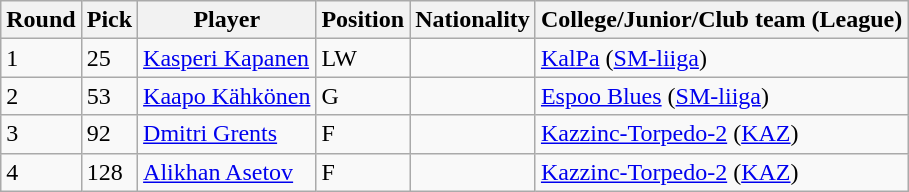<table class="wikitable">
<tr>
<th>Round</th>
<th>Pick</th>
<th>Player</th>
<th>Position</th>
<th>Nationality</th>
<th>College/Junior/Club team (League)</th>
</tr>
<tr>
<td>1</td>
<td>25</td>
<td><a href='#'>Kasperi Kapanen</a></td>
<td>LW</td>
<td></td>
<td><a href='#'>KalPa</a> (<a href='#'>SM-liiga</a>)</td>
</tr>
<tr>
<td>2</td>
<td>53</td>
<td><a href='#'>Kaapo Kähkönen</a></td>
<td>G</td>
<td></td>
<td><a href='#'>Espoo Blues</a> (<a href='#'>SM-liiga</a>)</td>
</tr>
<tr>
<td>3</td>
<td>92</td>
<td><a href='#'>Dmitri Grents</a></td>
<td>F</td>
<td></td>
<td><a href='#'>Kazzinc-Torpedo-2</a> (<a href='#'>KAZ</a>)</td>
</tr>
<tr>
<td>4</td>
<td>128</td>
<td><a href='#'>Alikhan Asetov</a></td>
<td>F</td>
<td></td>
<td><a href='#'>Kazzinc-Torpedo-2</a> (<a href='#'>KAZ</a>)</td>
</tr>
</table>
